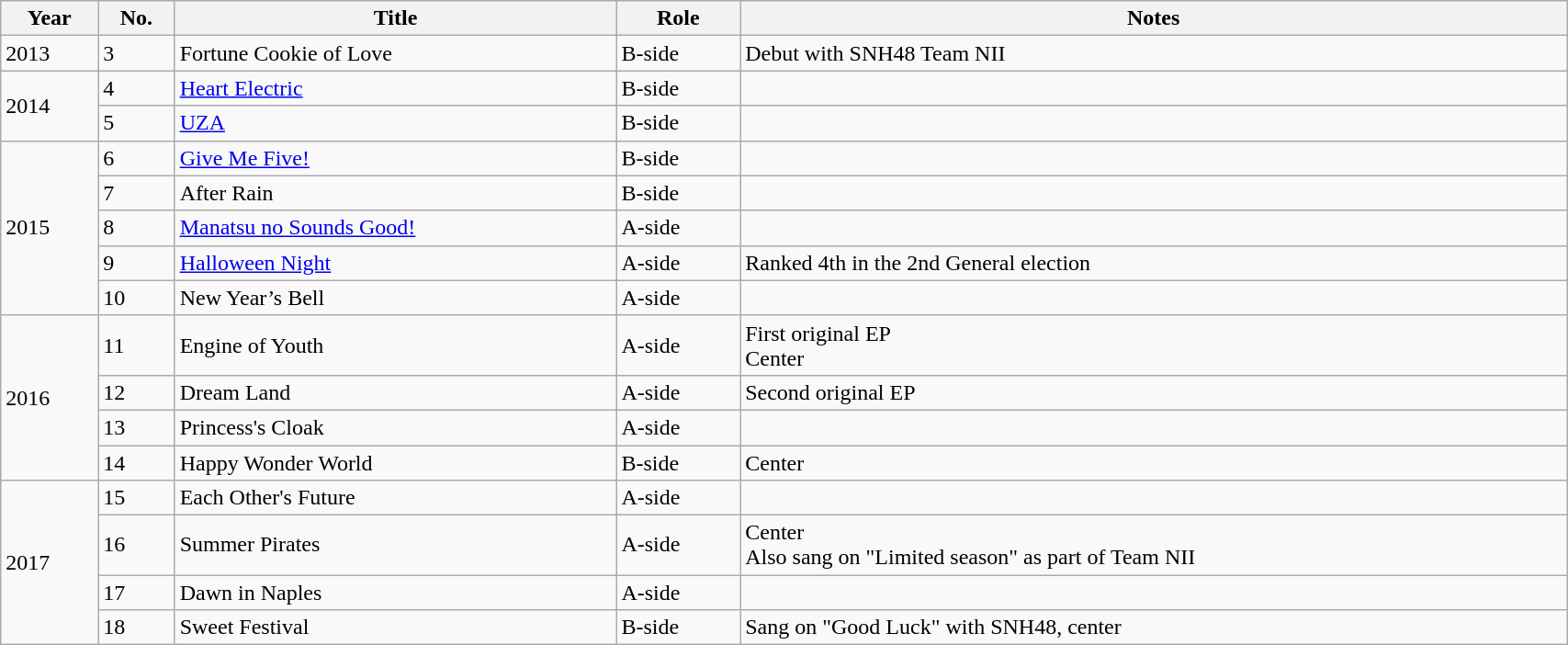<table class="wikitable sortable" style="width:90%;">
<tr>
<th>Year</th>
<th>No.</th>
<th>Title</th>
<th>Role</th>
<th class="unsortable">Notes</th>
</tr>
<tr>
<td>2013</td>
<td>3</td>
<td>Fortune Cookie of Love</td>
<td>B-side</td>
<td>Debut with SNH48 Team NII</td>
</tr>
<tr>
<td rowspan="2">2014</td>
<td>4</td>
<td><a href='#'>Heart Electric</a></td>
<td>B-side</td>
<td></td>
</tr>
<tr>
<td>5</td>
<td><a href='#'>UZA</a></td>
<td>B-side</td>
<td></td>
</tr>
<tr>
<td rowspan="5">2015</td>
<td>6</td>
<td><a href='#'>Give Me Five!</a></td>
<td>B-side</td>
<td></td>
</tr>
<tr>
<td>7</td>
<td>After Rain</td>
<td>B-side</td>
<td></td>
</tr>
<tr>
<td>8</td>
<td><a href='#'>Manatsu no Sounds Good!</a></td>
<td>A-side</td>
<td></td>
</tr>
<tr>
<td>9</td>
<td><a href='#'>Halloween Night</a></td>
<td>A-side</td>
<td>Ranked 4th in the 2nd General election</td>
</tr>
<tr>
<td>10</td>
<td>New Year’s Bell</td>
<td>A-side</td>
<td></td>
</tr>
<tr>
<td rowspan="4">2016</td>
<td>11</td>
<td>Engine of Youth</td>
<td>A-side</td>
<td>First original EP <br> Center</td>
</tr>
<tr>
<td>12</td>
<td>Dream Land</td>
<td>A-side</td>
<td>Second original EP</td>
</tr>
<tr>
<td>13</td>
<td>Princess's Cloak</td>
<td>A-side</td>
<td></td>
</tr>
<tr>
<td>14</td>
<td>Happy Wonder World</td>
<td>B-side</td>
<td>Center</td>
</tr>
<tr>
<td rowspan="4">2017</td>
<td>15</td>
<td>Each Other's Future</td>
<td>A-side</td>
<td></td>
</tr>
<tr>
<td>16</td>
<td>Summer Pirates</td>
<td>A-side</td>
<td>Center <br> Also sang on "Limited season" as part of Team NII</td>
</tr>
<tr>
<td>17</td>
<td>Dawn in Naples</td>
<td>A-side</td>
<td></td>
</tr>
<tr>
<td>18</td>
<td>Sweet Festival</td>
<td>B-side</td>
<td>Sang on "Good Luck" with SNH48, center</td>
</tr>
</table>
